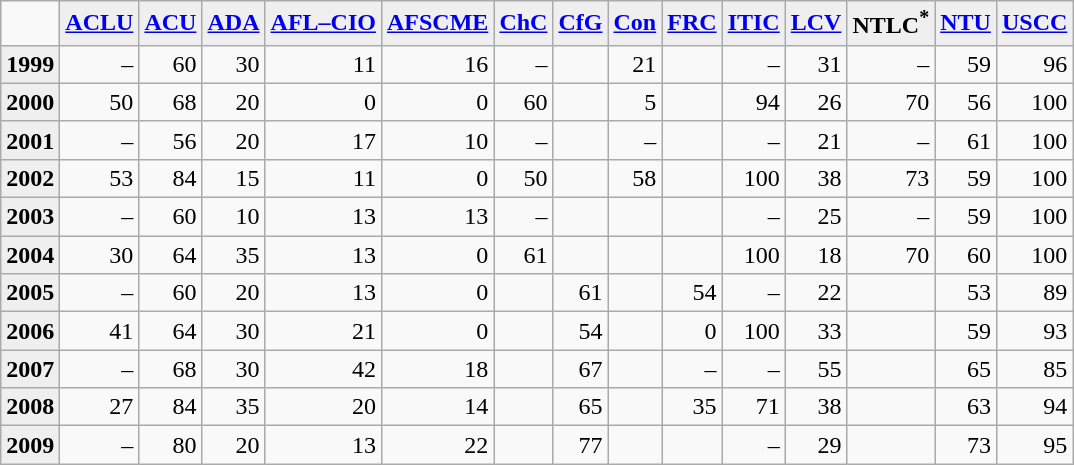<table class=wikitable>
<tr>
<td></td>
<th scope="col" style="background:#efefef;"><a href='#'>ACLU</a></th>
<th scope="col" style="background:#efefef;"><a href='#'>ACU</a></th>
<th scope="col" style="background:#efefef;"><a href='#'>ADA</a></th>
<th scope="col" style="background:#efefef;"><a href='#'>AFL–CIO</a></th>
<th scope="col" style="background:#efefef;"><a href='#'>AFSCME</a></th>
<th scope="col" style="background:#efefef;"><a href='#'>ChC</a></th>
<th scope="col" style="background:#efefef;"><a href='#'>CfG</a></th>
<th scope="col" style="background:#efefef;"><a href='#'>Con</a></th>
<th scope="col" style="background:#efefef;"><a href='#'>FRC</a></th>
<th scope="col" style="background:#efefef;"><a href='#'>ITIC</a></th>
<th scope="col" style="background:#efefef;"><a href='#'>LCV</a></th>
<th scope="col" style="background:#efefef;">NTLC<sup>*</sup></th>
<th scope="col" style="background:#efefef;"><a href='#'>NTU</a></th>
<th scope="col" style="background:#efefef;"><a href='#'>USCC</a></th>
</tr>
<tr>
<th scope="row" style="background:#efefef;" align="left">1999</th>
<td align="right">–</td>
<td align="right">60</td>
<td align="right">30</td>
<td align="right">11</td>
<td align="right">16</td>
<td align="right">–</td>
<td align="right"></td>
<td align="right">21</td>
<td align="right"></td>
<td align="right">–</td>
<td align="right">31</td>
<td align="right">–</td>
<td align="right">59</td>
<td align="right">96</td>
</tr>
<tr>
<th scope="row" style="background:#efefef;" align="left">2000</th>
<td align="right">50</td>
<td align="right">68</td>
<td align="right">20</td>
<td align="right">0</td>
<td align="right">0</td>
<td align="right">60</td>
<td align="right"></td>
<td align="right">5</td>
<td align="right"></td>
<td align="right">94</td>
<td align="right">26</td>
<td align="right">70</td>
<td align="right">56</td>
<td align="right">100</td>
</tr>
<tr>
<th scope="row" style="background:#efefef;" align="left">2001</th>
<td align="right">–</td>
<td align="right">56</td>
<td align="right">20</td>
<td align="right">17</td>
<td align="right">10</td>
<td align="right">–</td>
<td align="right"></td>
<td align="right">–</td>
<td align="right"></td>
<td align="right">–</td>
<td align="right">21</td>
<td align="right">–</td>
<td align="right">61</td>
<td align="right">100</td>
</tr>
<tr>
<th scope="row" style="background:#efefef;" align="left">2002</th>
<td align="right">53</td>
<td align="right">84</td>
<td align="right">15</td>
<td align="right">11</td>
<td align="right">0</td>
<td align="right">50</td>
<td align="right"></td>
<td align="right">58</td>
<td align="right"></td>
<td align="right">100</td>
<td align="right">38</td>
<td align="right">73</td>
<td align="right">59</td>
<td align="right">100</td>
</tr>
<tr>
<th scope="row" style="background:#efefef;" align="left">2003</th>
<td align="right">–</td>
<td align="right">60</td>
<td align="right">10</td>
<td align="right">13</td>
<td align="right">13</td>
<td align="right">–</td>
<td align="right"></td>
<td align="right"></td>
<td align="right"></td>
<td align="right">–</td>
<td align="right">25</td>
<td align="right">–</td>
<td align="right">59</td>
<td align="right">100</td>
</tr>
<tr>
<th scope="row" style="background:#efefef;" align="left">2004</th>
<td align="right">30</td>
<td align="right">64</td>
<td align="right">35</td>
<td align="right">13</td>
<td align="right">0</td>
<td align="right">61</td>
<td align="right"></td>
<td align="right"></td>
<td align="right"></td>
<td align="right">100</td>
<td align="right">18</td>
<td align="right">70</td>
<td align="right">60</td>
<td align="right">100</td>
</tr>
<tr>
<th scope="row" style="background:#efefef;" align="left">2005</th>
<td align="right">–</td>
<td align="right">60</td>
<td align="right">20</td>
<td align="right">13</td>
<td align="right">0</td>
<td align="right"></td>
<td align="right">61</td>
<td align="right"></td>
<td align="right">54</td>
<td align="right">–</td>
<td align="right">22</td>
<td align="right"></td>
<td align="right">53</td>
<td align="right">89</td>
</tr>
<tr>
<th scope="row" style="background:#efefef;" align="left">2006</th>
<td align="right">41</td>
<td align="right">64</td>
<td align="right">30</td>
<td align="right">21</td>
<td align="right">0</td>
<td align="right"></td>
<td align="right">54</td>
<td align="right"></td>
<td align="right">0</td>
<td align="right">100</td>
<td align="right">33</td>
<td align="right"></td>
<td align="right">59</td>
<td align="right">93</td>
</tr>
<tr>
<th scope="row" style="background:#efefef;" align="left">2007</th>
<td align="right">–</td>
<td align="right">68</td>
<td align="right">30</td>
<td align="right">42</td>
<td align="right">18</td>
<td align="right"></td>
<td align="right">67</td>
<td align="right"></td>
<td align="right">–</td>
<td align="right">–</td>
<td align="right">55</td>
<td align="right"></td>
<td align="right">65</td>
<td align="right">85</td>
</tr>
<tr>
<th scope="row" style="background:#efefef;" align="left">2008</th>
<td align="right">27</td>
<td align="right">84</td>
<td align="right">35</td>
<td align="right">20</td>
<td align="right">14</td>
<td align="right"></td>
<td align="right">65</td>
<td align="right"></td>
<td align="right">35</td>
<td align="right">71</td>
<td align="right">38</td>
<td align="right"></td>
<td align="right">63</td>
<td align="right">94</td>
</tr>
<tr>
<th scope="row" style="background:#efefef;" align="left">2009</th>
<td align="right">–</td>
<td align="right">80</td>
<td align="right">20</td>
<td align="right">13</td>
<td align="right">22</td>
<td align="right"></td>
<td align="right">77</td>
<td align="right"></td>
<td align="right"></td>
<td align="right">–</td>
<td align="right">29</td>
<td align="right"></td>
<td align="right">73</td>
<td align="right">95</td>
</tr>
</table>
